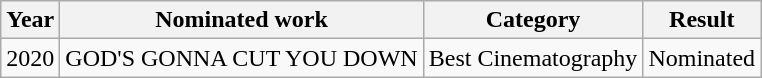<table class="wikitable">
<tr>
<th>Year</th>
<th>Nominated work</th>
<th>Category</th>
<th>Result</th>
</tr>
<tr>
<td>2020</td>
<td>GOD'S GONNA CUT YOU DOWN</td>
<td>Best Cinematography</td>
<td>Nominated</td>
</tr>
</table>
